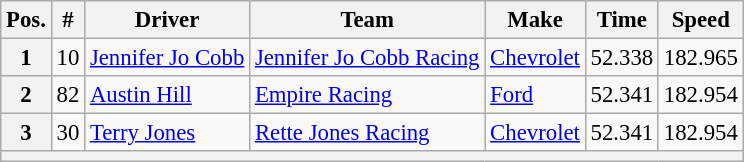<table class="wikitable" style="font-size:95%">
<tr>
<th>Pos.</th>
<th>#</th>
<th>Driver</th>
<th>Team</th>
<th>Make</th>
<th>Time</th>
<th>Speed</th>
</tr>
<tr>
<th>1</th>
<td>10</td>
<td><a href='#'>Jennifer Jo Cobb</a></td>
<td><a href='#'>Jennifer Jo Cobb Racing</a></td>
<td><a href='#'>Chevrolet</a></td>
<td>52.338</td>
<td>182.965</td>
</tr>
<tr>
<th>2</th>
<td>82</td>
<td><a href='#'>Austin Hill</a></td>
<td><a href='#'>Empire Racing</a></td>
<td><a href='#'>Ford</a></td>
<td>52.341</td>
<td>182.954</td>
</tr>
<tr>
<th>3</th>
<td>30</td>
<td><a href='#'>Terry Jones</a></td>
<td><a href='#'>Rette Jones Racing</a></td>
<td><a href='#'>Chevrolet</a></td>
<td>52.341</td>
<td>182.954</td>
</tr>
<tr>
<th colspan="7"></th>
</tr>
</table>
